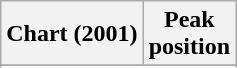<table class="wikitable sortable">
<tr>
<th align="left">Chart (2001)</th>
<th align="center">Peak<br>position</th>
</tr>
<tr>
</tr>
<tr>
</tr>
</table>
